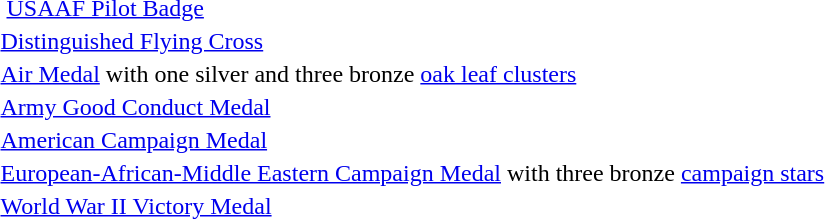<table>
<tr>
<td colspan="2">  <a href='#'>USAAF Pilot Badge</a></td>
</tr>
<tr>
<td></td>
<td><a href='#'>Distinguished Flying Cross</a></td>
</tr>
<tr>
<td></td>
<td><a href='#'>Air Medal</a> with one silver and three bronze <a href='#'>oak leaf clusters</a></td>
</tr>
<tr>
<td></td>
<td><a href='#'>Army Good Conduct Medal</a></td>
</tr>
<tr>
<td></td>
<td><a href='#'>American Campaign Medal</a></td>
</tr>
<tr>
<td></td>
<td><a href='#'>European-African-Middle Eastern Campaign Medal</a> with three bronze <a href='#'>campaign stars</a></td>
</tr>
<tr>
<td></td>
<td><a href='#'>World War II Victory Medal</a></td>
</tr>
<tr>
</tr>
</table>
